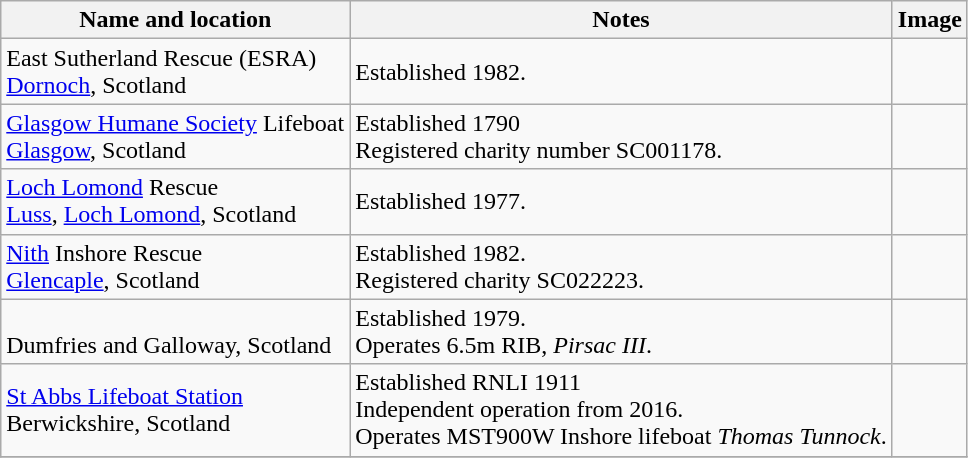<table class="wikitable">
<tr>
<th>Name and location</th>
<th>Notes</th>
<th>Image</th>
</tr>
<tr>
<td>East Sutherland Rescue (ESRA)<br><a href='#'>Dornoch</a>, Scotland</td>
<td>Established 1982.</td>
<td></td>
</tr>
<tr>
<td><a href='#'>Glasgow Humane Society</a> Lifeboat<br><a href='#'>Glasgow</a>, Scotland</td>
<td>Established 1790<br>Registered charity number SC001178.</td>
<td></td>
</tr>
<tr>
<td><a href='#'>Loch Lomond</a> Rescue<br><a href='#'>Luss</a>, <a href='#'>Loch Lomond</a>, Scotland</td>
<td>Established 1977.</td>
<td></td>
</tr>
<tr>
<td><a href='#'>Nith</a> Inshore Rescue<br><a href='#'>Glencaple</a>, Scotland</td>
<td>Established 1982.<br>Registered charity SC022223.</td>
<td></td>
</tr>
<tr>
<td><br>Dumfries and Galloway, Scotland</td>
<td>Established 1979.<br>Operates 6.5m RIB, <em>Pirsac III</em>.</td>
<td></td>
</tr>
<tr>
<td><a href='#'>St Abbs Lifeboat Station</a><br>Berwickshire, Scotland</td>
<td>Established RNLI 1911<br>Independent operation from 2016.<br>Operates MST900W Inshore lifeboat  <em>Thomas Tunnock</em>.</td>
<td></td>
</tr>
<tr>
</tr>
</table>
